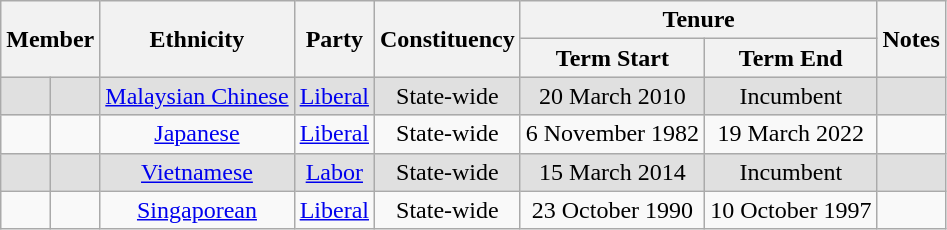<table class="wikitable sortable plainrowheaders" style="text-align: center;">
<tr>
<th colspan="2" rowspan="2" class="unsortable">Member</th>
<th rowspan="2">Ethnicity</th>
<th rowspan="2">Party</th>
<th rowspan="2">Constituency</th>
<th colspan="2">Tenure</th>
<th rowspan="2">Notes</th>
</tr>
<tr>
<th>Term Start</th>
<th>Term End</th>
</tr>
<tr style="background:#e0e0e0">
<td></td>
<td><strong></strong><br></td>
<td><a href='#'>Malaysian Chinese</a></td>
<td><a href='#'>Liberal</a></td>
<td>State-wide</td>
<td>20 March 2010</td>
<td>Incumbent</td>
<td></td>
</tr>
<tr>
<td></td>
<td><strong></strong><br></td>
<td><a href='#'>Japanese</a></td>
<td><a href='#'>Liberal</a></td>
<td>State-wide</td>
<td>6 November 1982</td>
<td>19 March 2022</td>
<td></td>
</tr>
<tr style="background:#e0e0e0">
<td></td>
<td><strong></strong><br></td>
<td><a href='#'>Vietnamese</a></td>
<td><a href='#'>Labor</a></td>
<td>State-wide</td>
<td>15 March 2014</td>
<td>Incumbent</td>
<td></td>
</tr>
<tr>
<td></td>
<td><strong></strong><br></td>
<td><a href='#'>Singaporean</a></td>
<td><a href='#'>Liberal</a></td>
<td>State-wide</td>
<td>23 October 1990</td>
<td>10 October 1997</td>
<td></td>
</tr>
</table>
